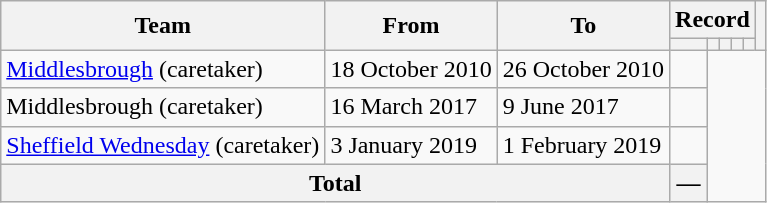<table class=wikitable style="text-align: center">
<tr>
<th rowspan=2>Team</th>
<th rowspan=2>From</th>
<th rowspan=2>To</th>
<th colspan=5>Record</th>
<th rowspan=2></th>
</tr>
<tr>
<th></th>
<th></th>
<th></th>
<th></th>
<th></th>
</tr>
<tr>
<td align=left><a href='#'>Middlesbrough</a> (caretaker)</td>
<td align=left>18 October 2010</td>
<td align=left>26 October 2010<br></td>
<td></td>
</tr>
<tr>
<td align=left>Middlesbrough (caretaker)</td>
<td align=left>16 March 2017</td>
<td align=left>9 June 2017<br></td>
<td></td>
</tr>
<tr>
<td align=left><a href='#'>Sheffield Wednesday</a> (caretaker)</td>
<td align=left>3 January 2019</td>
<td align=left>1 February 2019<br></td>
<td></td>
</tr>
<tr>
<th colspan=3>Total<br></th>
<th>—</th>
</tr>
</table>
